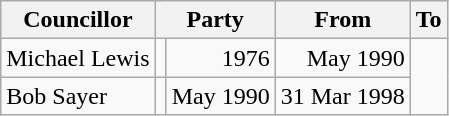<table class=wikitable>
<tr>
<th>Councillor</th>
<th colspan=2>Party</th>
<th>From</th>
<th>To</th>
</tr>
<tr>
<td>Michael Lewis</td>
<td></td>
<td align=right>1976</td>
<td align=right>May 1990</td>
</tr>
<tr>
<td>Bob Sayer</td>
<td></td>
<td align=right>May 1990</td>
<td align=right>31 Mar 1998</td>
</tr>
</table>
